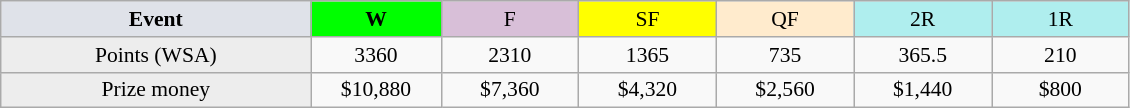<table class=wikitable style=font-size:90%;text-align:center>
<tr>
<td width=200 colspan=1 bgcolor=#dfe2e9><strong>Event</strong></td>
<td width=80 bgcolor=lime><strong>W</strong></td>
<td width=85 bgcolor=#D8BFD8>F</td>
<td width=85 bgcolor=#FFFF00>SF</td>
<td width=85 bgcolor=#ffebcd>QF</td>
<td width=85 bgcolor=#afeeee>2R</td>
<td width=85 bgcolor=#afeeee>1R</td>
</tr>
<tr>
<td bgcolor=#EDEDED>Points (WSA)</td>
<td>3360</td>
<td>2310</td>
<td>1365</td>
<td>735</td>
<td>365.5</td>
<td>210</td>
</tr>
<tr>
<td bgcolor=#EDEDED>Prize money</td>
<td>$10,880</td>
<td>$7,360</td>
<td>$4,320</td>
<td>$2,560</td>
<td>$1,440</td>
<td>$800</td>
</tr>
</table>
